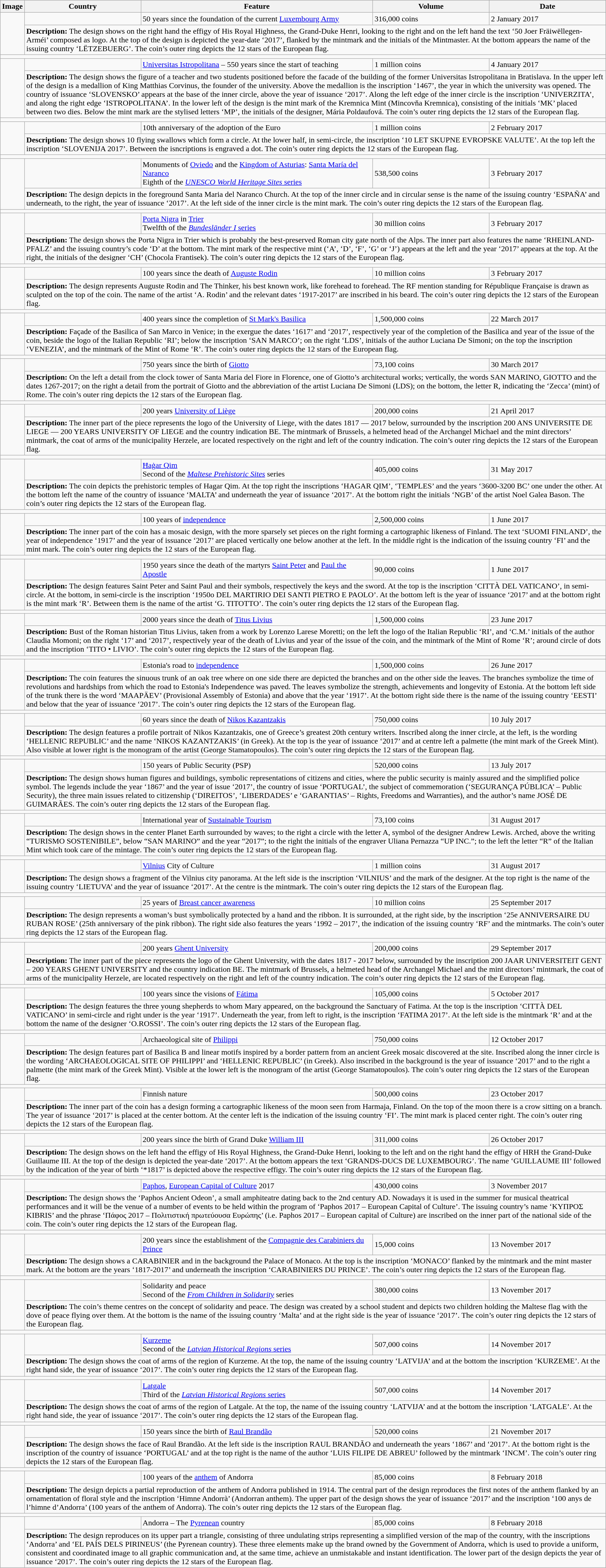<table class="wikitable">
<tr>
<th>Image</th>
<th>Country</th>
<th>Feature</th>
<th>Volume</th>
<th>Date</th>
</tr>
<tr>
<td style="width:160px;" rowspan="2"></td>
<td style="width:20%;"></td>
<td style="width:40%;">50 years since the foundation of the current <a href='#'>Luxembourg Army</a></td>
<td style="width:20%;">316,000 coins</td>
<td style="width:20%;">2 January 2017</td>
</tr>
<tr>
<td colspan="5"><strong>Description:</strong> The design shows on the right hand the effigy of His Royal Highness, the Grand-Duke Henri, looking to the right and on the left hand the text ‘50 Joer Fräiwëllegen-Arméi’ composed as logo. At the top of the design is depicted the year-date ‘2017’, flanked by the mintmark and the initials of the Mintmaster. At the bottom appears the name of the issuing country ‘LËTZEBUERG’. The coin’s outer ring depicts the 12 stars of the European flag.</td>
</tr>
<tr>
<td colspan="5"></td>
</tr>
<tr>
<td style="width:160px;" rowspan="2"></td>
<td style="width:20%;"></td>
<td style="width:40%;"><a href='#'>Universitas Istropolitana</a> – 550 years since the start of teaching</td>
<td style="width:20%;">1 million coins</td>
<td style="width:20%;">4 January 2017</td>
</tr>
<tr>
<td colspan="5"><strong>Description:</strong> The design shows the figure of a teacher and two students positioned before the facade of the building of the former Universitas Istropolitana in Bratislava. In the upper left of the design is a medallion of King Matthias Corvinus, the founder of the university. Above the medallion is the inscription ‘1467’, the year in which the university was opened. The country of issuance ‘SLOVENSKO’ appears at the base of the inner circle, above the year of issuance ‘2017’. Along the left edge of the inner circle is the inscription ‘UNIVERZITA’, and along the right edge ‘ISTROPOLITANA’. In the lower left of the design is the mint mark of the Kremnica Mint (Mincovňa Kremnica), consisting of the initials ‘MK’ placed between two dies. Below the mint mark are the stylised letters ‘MP’, the initials of the designer, Mária Poldaufová. The coin’s outer ring depicts the 12 stars of the European flag.</td>
</tr>
<tr>
<td colspan="5"></td>
</tr>
<tr>
<td style="width:160px;" rowspan="2"></td>
<td style="width:20%;"></td>
<td style="width:40%;">10th anniversary of the adoption of the Euro</td>
<td style="width:20%;">1 million coins</td>
<td style="width:20%;">2 February 2017</td>
</tr>
<tr>
<td colspan="5"><strong>Description:</strong> The design shows 10 flying swallows which form a circle. At the lower half, in semi-circle, the inscription ‘10 LET SKUPNE EVROPSKE VALUTE’. At the top left the inscription ‘SLOVENIJA 2017’. Between the isncriptions is engraved a dot. The coin’s outer ring depicts the 12 stars of the European flag.</td>
</tr>
<tr>
<td colspan="5"></td>
</tr>
<tr>
<td style="width:160px;" rowspan="2"></td>
<td style="width:20%;"></td>
<td style="width:40%;">Monuments of <a href='#'>Oviedo</a> and the <a href='#'>Kingdom of Asturias</a>: <a href='#'>Santa María del Naranco</a><br>Eighth of the <a href='#'><em>UNESCO World Heritage Sites</em> series</a></td>
<td style="width:20%;">538,500 coins</td>
<td style="width:20%;">3 February 2017</td>
</tr>
<tr>
<td colspan="5"><strong>Description:</strong> The design depicts in the foreground Santa Maria del Naranco Church. At the top of the inner circle and in circular sense is the name of the issuing country ‘ESPAÑA’ and underneath, to the right, the year of issuance ‘2017’. At the left side of the inner circle is the mint mark. The coin’s outer ring depicts the 12 stars of the European flag.</td>
</tr>
<tr>
<td colspan="5"></td>
</tr>
<tr>
<td style="width:160px;" rowspan="2"></td>
<td style="width:20%;"></td>
<td style="width:40%;"><a href='#'>Porta Nigra</a> in <a href='#'>Trier</a><br>Twelfth of the <a href='#'><em>Bundesländer I</em> series</a></td>
<td style="width:20%;">30 million coins</td>
<td style="width:20%;">3 February 2017</td>
</tr>
<tr>
<td colspan="5"><strong>Description:</strong> The design shows the Porta Nigra in Trier which is probably the best-preserved Roman city gate north of the Alps. The inner part also features the name ‘RHEINLAND-PFALZ’ and the issuing country’s code ‘D’ at the bottom. The mint mark of the respective mint (‘A’, ‘D’, ‘F’, ‘G’ or ‘J’) appears at the left and the year ‘2017’ appears at the top. At the right, the initials of the designer ‘CH’ (Chocola Frantisek). The coin’s outer ring depicts the 12 stars of the European flag.</td>
</tr>
<tr>
<td colspan="5"></td>
</tr>
<tr>
<td style="width:160px;" rowspan="2"></td>
<td style="width:20%;"></td>
<td style="width:40%;">100 years since the death of <a href='#'>Auguste Rodin</a></td>
<td style="width:20%;">10 million coins</td>
<td style="width:20%;">3 February 2017</td>
</tr>
<tr>
<td colspan="5"><strong>Description:</strong> The design represents Auguste Rodin and The Thinker, his best known work, like forehead to forehead. The RF mention standing for République Française is drawn as sculpted on the top of the coin. The name of the artist ‘A. Rodin’ and the relevant dates ‘1917-2017’ are inscribed in his beard. The coin’s outer ring depicts the 12 stars of the European flag.</td>
</tr>
<tr>
<td colspan="5"></td>
</tr>
<tr>
<td style="width:160px;" rowspan="2"></td>
<td style="width:20%;"></td>
<td style="width:40%;">400 years since the completion of <a href='#'>St Mark's Basilica</a></td>
<td style="width:20%;">1,500,000 coins</td>
<td style="width:20%;">22 March 2017</td>
</tr>
<tr>
<td colspan="5"><strong>Description:</strong> Façade of the Basilica of San Marco in Venice; in the exergue the dates ‘1617’ and ‘2017’, respectively year of the completion of the Basilica and year of the issue of the coin, beside the logo of the Italian Republic ‘RI’; below the inscription ‘SAN MARCO’; on the right ‘LDS’, initials of the author Luciana De Simoni; on the top the inscription ‘VENEZIA’, and the mintmark of the Mint of Rome ‘R’. The coin’s outer ring depicts the 12 stars of the European flag.</td>
</tr>
<tr>
<td colspan="5"></td>
</tr>
<tr>
<td style="width:160px;" rowspan="2"></td>
<td style="width:20%;"></td>
<td style="width:40%;">750 years since the birth of <a href='#'>Giotto</a></td>
<td style="width:20%;">73,100 coins</td>
<td style="width:20%;">30 March 2017</td>
</tr>
<tr>
<td colspan="5"><strong>Description:</strong> On the left a detail from the clock tower of Santa Maria del Fiore in Florence, one of Giotto’s architectural works; vertically, the words SAN MARINO, GIOTTO and the dates 1267-2017; on the right a detail from the portrait of Giotto and the abbreviation of the artist Luciana De Simoni (LDS); on the bottom, the letter R, indicating the ‘Zecca’ (mint) of Rome. The coin’s outer ring depicts the 12 stars of the European flag.</td>
</tr>
<tr>
<td colspan="5"></td>
</tr>
<tr>
<td style="width:160px;" rowspan="2"></td>
<td style="width:20%;"></td>
<td style="width:40%;">200 years <a href='#'>University of Liège</a></td>
<td style="width:20%;">200,000 coins</td>
<td style="width:20%;">21 April 2017</td>
</tr>
<tr>
<td colspan="5"><strong>Description:</strong> The inner part of the piece represents the logo of the University of Liege, with the dates 1817 — 2017 below, surrounded by the inscription 200 ANS UNIVERSITE DE LIEGE — 200 YEARS UNIVERSITY OF LIEGE and the country indication BE. The mintmark of Brussels, a helmeted head of the Archangel Michael and the mint directors’ mintmark, the coat of arms of the municipality Herzele, are located respectively on the right and left of the country indication. The coin’s outer ring depicts the 12 stars of the European flag.</td>
</tr>
<tr>
<td colspan="5"></td>
</tr>
<tr>
<td style="width:160px;" rowspan="2"></td>
<td style="width:20%;"></td>
<td style="width:40%;"><a href='#'>Ħaġar Qim</a><br>Second of the <em><a href='#'>Maltese Prehistoric Sites</a></em> series</td>
<td style="width:20%;">405,000 coins</td>
<td style="width:20%;">31 May 2017</td>
</tr>
<tr>
<td colspan="5"><strong>Description:</strong> The coin depicts the prehistoric temples of Hagar Qim. At the top right the inscriptions ‘HAGAR QIM’, ‘TEMPLES’ and the years ‘3600-3200 BC’ one under the other. At the bottom left the name of the country of issuance ‘MALTA’ and underneath the year of issuance ‘2017’. At the bottom right the initials ‘NGB’ of the artist Noel Galea Bason. The coin’s outer ring depicts the 12 stars of the European flag.</td>
</tr>
<tr>
<td colspan="5"></td>
</tr>
<tr>
<td style="width:160px;" rowspan="2"></td>
<td style="width:20%;"></td>
<td style="width:40%;">100 years of <a href='#'>independence</a></td>
<td style="width:20%;">2,500,000 coins</td>
<td style="width:20%;">1 June 2017</td>
</tr>
<tr>
<td colspan="5"><strong>Description:</strong> The inner part of the coin has a mosaic design, with the more sparsely set pieces on the right forming a cartographic likeness of Finland. The text ‘SUOMI FINLAND’, the year of independence ‘1917’ and the year of issuance ‘2017’ are placed vertically one below another at the left. In the middle right is the indication of the issuing country ‘FI’ and the mint mark. The coin’s outer ring depicts the 12 stars of the European flag.</td>
</tr>
<tr>
<td colspan="5"></td>
</tr>
<tr>
<td style="width:160px;" rowspan="2"></td>
<td style="width:20%;"></td>
<td style="width:40%;">1950 years since the death of the martyrs <a href='#'>Saint Peter</a> and <a href='#'>Paul the Apostle</a></td>
<td style="width:20%;">90,000 coins</td>
<td style="width:20%;">1 June 2017</td>
</tr>
<tr>
<td colspan="5"><strong>Description:</strong> The design features Saint Peter and Saint Paul and their symbols, respectively the keys and the sword. At the top is the inscription ‘CITTÀ DEL VATICANO’, in semi-circle. At the bottom, in semi-circle is the inscription ‘1950o DEL MARTIRIO DEI SANTI PIETRO E PAOLO’. At the bottom left is the year of issuance ‘2017’ and at the bottom right is the mint mark ‘R’. Between them is the name of the artist ‘G. TITOTTO’. The coin’s outer ring depicts the 12 stars of the European flag.</td>
</tr>
<tr>
<td colspan="5"></td>
</tr>
<tr>
<td style="width:160px;" rowspan="2"></td>
<td style="width:20%;"></td>
<td style="width:40%;">2000 years since the death of <a href='#'>Titus Livius</a></td>
<td style="width:20%;">1,500,000 coins</td>
<td style="width:20%;">23 June 2017</td>
</tr>
<tr>
<td colspan="5"><strong>Description:</strong> Bust of the Roman historian Titus Livius, taken from a work by Lorenzo Larese Moretti; on the left the logo of the Italian Republic ‘RI’, and ‘C.M.’ initials of the author Claudia Momoni; on the right ‘17’ and ‘2017’, respectively year of the death of Livius and year of the issue of the coin, and the mintmark of the Mint of Rome ‘R’; around circle of dots and the inscription ‘TITO • LIVIO’. The coin’s outer ring depicts the 12 stars of the European flag.</td>
</tr>
<tr>
<td colspan="5"></td>
</tr>
<tr>
<td style="width:160px;" rowspan="2"></td>
<td style="width:20%;"></td>
<td style="width:40%;">Estonia's road to <a href='#'>independence</a></td>
<td style="width:20%;">1,500,000 coins</td>
<td style="width:20%;">26 June 2017</td>
</tr>
<tr>
<td colspan="5"><strong>Description:</strong> The coin features the sinuous trunk of an oak tree where on one side there are depicted the branches and on the other side the leaves. The branches symbolize the time of revolutions and hardships from which the road to Estonia's Independence was paved. The leaves symbolize the strength, achievements and longevity of Estonia. At the bottom left side of the trunk there is the word ‘MAAPÄEV’ (Provisional Assembly of Estonia) and above that the year ‘1917’. At the bottom right side there is the name of the issuing country ‘EESTI’ and below that the year of issuance ‘2017’. The coin’s outer ring depicts the 12 stars of the European flag.</td>
</tr>
<tr>
<td colspan="5"></td>
</tr>
<tr>
<td style="width:160px;" rowspan="2"></td>
<td style="width:20%;"></td>
<td style="width:40%;">60 years since the death of <a href='#'>Nikos Kazantzakis</a></td>
<td style="width:20%;">750,000 coins</td>
<td style="width:20%;">10 July 2017</td>
</tr>
<tr>
<td colspan="5"><strong>Description:</strong> The design features a profile portrait of Nikos Kazantzakis, one of Greece’s greatest 20th century writers. Inscribed along the inner circle, at the left, is the wording ‘HELLENIC REPUBLIC’ and the name ‘NIKOS KAZANTZAKIS’ (in Greek). At the top is the year of issuance ‘2017’ and at centre left a palmette (the mint mark of the Greek Mint). Also visible at lower right is the monogram of the artist (George Stamatopoulos). The coin’s outer ring depicts the 12 stars of the European flag.</td>
</tr>
<tr>
<td colspan="5"></td>
</tr>
<tr>
<td style="width:160px;" rowspan="2"></td>
<td style="width:20%;"></td>
<td style="width:40%;">150 years of Public Security (PSP)</td>
<td style="width:20%;">520,000 coins</td>
<td style="width:20%;">13 July 2017</td>
</tr>
<tr>
<td colspan="5"><strong>Description:</strong> The design shows human figures and buildings, symbolic representations of citizens and cities, where the public security is mainly assured and the simplified police symbol. The legends include the year ‘1867’ and the year of issue ‘2017’, the country of issue ‘PORTUGAL’, the subject of commemoration (‘SEGURANÇA PÚBLICA’ – Public Security), the three main issues related to citizenship (‘DIREITOS’, ‘LIBERDADES’ e ‘GARANTIAS’ – Rights, Freedoms and Warranties), and the author’s name JOSÉ DE GUIMARÃES. The coin’s outer ring depicts the 12 stars of the European flag.</td>
</tr>
<tr>
<td colspan="5"></td>
</tr>
<tr>
<td style="width:160px;" rowspan="2"></td>
<td style="width:20%;"></td>
<td style="width:40%;">International year of <a href='#'>Sustainable Tourism</a></td>
<td style="width:20%;">73,100 coins</td>
<td style="width:20%;">31 August 2017</td>
</tr>
<tr>
<td colspan="5"><strong>Description:</strong> The design shows in the center Planet Earth surrounded by waves; to the right a circle with the letter A, symbol of the designer Andrew Lewis. Arched, above the writing “TURISMO SOSTENIBILE”, below “SAN MARINO” and the year “2017”; to the right the initials of the engraver Uliana Pernazza “UP INC.”; to the left the letter “R” of the Italian Mint which took care of the mintage. The coin’s outer ring depicts the 12 stars of the European flag.</td>
</tr>
<tr>
<td colspan="5"></td>
</tr>
<tr>
<td style="width:160px;" rowspan="2"></td>
<td style="width:20%;"></td>
<td style="width:40%;"><a href='#'>Vilnius</a> City of Culture</td>
<td style="width:20%;">1 million coins</td>
<td style="width:20%;">31 August 2017</td>
</tr>
<tr>
<td colspan="5"><strong>Description:</strong> The design shows a fragment of the Vilnius city panorama. At the left side is the inscription ‘VILNIUS’ and the mark of the designer. At the top right is the name of the issuing country ‘LIETUVA’ and the year of issuance ‘2017’. At the centre is the mintmark. The coin’s outer ring depicts the 12 stars of the European flag.</td>
</tr>
<tr>
<td colspan="5"></td>
</tr>
<tr>
<td style="width:160px;" rowspan="2"></td>
<td style="width:20%;"></td>
<td style="width:40%;">25 years of <a href='#'>Breast cancer awareness</a></td>
<td style="width:20%;">10 million coins</td>
<td style="width:20%;">25 September 2017</td>
</tr>
<tr>
<td colspan="5"><strong>Description:</strong> The design represents a woman’s bust symbolically protected by a hand and the ribbon. It is surrounded, at the right side, by the inscription ‘25e ANNIVERSAIRE DU RUBAN ROSE’ (25th anniversary of the pink ribbon). The right side also features the years ‘1992 – 2017’, the indication of the issuing country ‘RF’ and the mintmarks. The coin’s outer ring depicts the 12 stars of the European flag.</td>
</tr>
<tr>
<td colspan="5"></td>
</tr>
<tr>
<td style="width:160px;" rowspan="2"></td>
<td style="width:20%;"></td>
<td style="width:40%;">200 years <a href='#'>Ghent University</a></td>
<td style="width:20%;">200,000 coins</td>
<td style="width:20%;">29 September 2017</td>
</tr>
<tr>
<td colspan="5"><strong>Description:</strong> The inner part of the piece represents the logo of the Ghent University, with the dates 1817 - 2017 below, surrounded by the inscription 200 JAAR UNIVERSITEIT GENT – 200 YEARS GHENT UNIVERSITY and the country indication BE. The mintmark of Brussels, a helmeted head of the Archangel Michael and the mint directors’ mintmark, the coat of arms of the municipality Herzele, are located respectively on the right and left of the country indication. The coin’s outer ring depicts the 12 stars of the European flag.</td>
</tr>
<tr>
<td colspan="5"></td>
</tr>
<tr>
<td style="width:160px;" rowspan="2"></td>
<td style="width:20%;"></td>
<td style="width:40%;">100 years since the visions of <a href='#'>Fátima</a></td>
<td style="width:20%;">105,000 coins</td>
<td style="width:20%;">5 October 2017</td>
</tr>
<tr>
<td colspan="5"><strong>Description:</strong> The design features the three young shepherds to whom Mary appeared, on the background the Sanctuary of Fatima. At the top is the inscription ‘CITTÀ DEL VATICANO’ in semi-circle and right under is the year ‘1917’. Underneath the year, from left to right, is the inscription ‘FATIMA 2017’. At the left side is the mintmark ‘R’ and at the bottom the name of the designer ‘O.ROSSI’. The coin’s outer ring depicts the 12 stars of the European flag.</td>
</tr>
<tr>
<td colspan="5"></td>
</tr>
<tr>
<td style="width:160px;" rowspan="2"></td>
<td style="width:20%;"></td>
<td style="width:40%;">Archaeological site of <a href='#'>Philippi</a></td>
<td style="width:20%;">750,000 coins</td>
<td style="width:20%;">12 October 2017</td>
</tr>
<tr>
<td colspan="5"><strong>Description:</strong> The design features part of Basilica B and linear motifs inspired by a border pattern from an ancient Greek mosaic discovered at the site. Inscribed along the inner circle is the wording ‘ARCHAEOLOGICAL SITE OF PHILIPPI’ and ‘HELLENIC REPUBLIC’ (in Greek). Also inscribed in the background is the year of issuance ‘2017’ and to the right a palmette (the mint mark of the Greek Mint). Visible at the lower left is the monogram of the artist (George Stamatopoulos). The coin’s outer ring depicts the 12 stars of the European flag.</td>
</tr>
<tr>
<td colspan="5"></td>
</tr>
<tr>
<td style="width:160px;" rowspan="2"></td>
<td style="width:20%;"></td>
<td style="width:40%;">Finnish nature</td>
<td style="width:20%;">500,000 coins</td>
<td style="width:20%;">23 October 2017</td>
</tr>
<tr>
<td colspan="5"><strong>Description:</strong> The inner part of the coin has a design forming a cartographic likeness of the moon seen from Harmaja, Finland. On the top of the moon there is a crow sitting on a branch. The year of issuance ‘2017’ is placed at the center bottom. At the center left is the indication of the issuing country ‘FI’. The mint mark is placed center right. The coin’s outer ring depicts the 12 stars of the European flag.</td>
</tr>
<tr>
<td colspan="5"></td>
</tr>
<tr>
<td style="width:160px;" rowspan="2"></td>
<td style="width:20%;"></td>
<td style="width:40%;">200 years since the birth of Grand Duke <a href='#'>William III</a></td>
<td style="width:20%;">311,000 coins</td>
<td style="width:20%;">26 October 2017</td>
</tr>
<tr>
<td colspan="5"><strong>Description:</strong> The design shows on the left hand the effigy of His Royal Highness, the Grand-Duke Henri, looking to the left and on the right hand the effigy of HRH the Grand-Duke Guillaume III. At the top of the design is depicted the year-date ‘2017’. At the bottom appears the text ‘GRANDS-DUCS DE LUXEMBOURG’. The name ‘GUILLAUME III’ followed by the indication of the year of birth ‘*1817’ is depicted above the respective effigy. The coin’s outer ring depicts the 12 stars of the European flag.</td>
</tr>
<tr>
<td colspan="5"></td>
</tr>
<tr>
<td style="width:160px;" rowspan="2"></td>
<td style="width:20%;"></td>
<td style="width:40%;"><a href='#'>Paphos</a>, <a href='#'>European Capital of Culture</a> 2017</td>
<td style="width:20%;">430,000 coins</td>
<td style="width:20%;">3 November 2017</td>
</tr>
<tr>
<td colspan="5"><strong>Description:</strong> The design shows the ‘Paphos Ancient Odeon’, a small amphiteatre dating back to the 2nd century AD. Nowadays it is used in the summer for musical theatrical performances and it will be the venue of a number of events to be held within the program of ‘Paphos 2017 – European Capital of Culture’. The issuing country’s name ‘ΚΥΠΡΟΣ KIBRIS’ and the phrase ‘Πάφος 2017 – Πολιτιστική πρωτεύουσα Ευρώπης’ (i.e. Paphos 2017 – European capital of Culture) are inscribed on the inner part of the national side of the coin. The coin’s outer ring depicts the 12 stars of the European flag.</td>
</tr>
<tr>
<td colspan="5"></td>
</tr>
<tr>
<td style="width:160px;" rowspan="2"></td>
<td style="width:20%;"></td>
<td style="width:40%;">200 years since the establishment of the <a href='#'>Compagnie des Carabiniers du Prince</a></td>
<td style="width:20%;">15,000 coins</td>
<td style="width:20%;">13 November 2017</td>
</tr>
<tr>
<td colspan="5"><strong>Description:</strong> The design shows a CARABINIER and in the background the Palace of Monaco. At the top is the inscription ‘MONACO’ flanked by the mintmark and the mint master mark. At the bottom are the years ‘1817-2017’ and underneath the inscription ‘CARABINIERS DU PRINCE’. The coin’s outer ring depicts the 12 stars of the European flag.</td>
</tr>
<tr>
<td colspan="5"></td>
</tr>
<tr>
<td style="width:160px;" rowspan="2"></td>
<td style="width:20%;"></td>
<td style="width:40%;">Solidarity and peace<br>Second of the <em><a href='#'>From Children in Solidarity</a></em> series</td>
<td style="width:20%;">380,000 coins</td>
<td style="width:20%;">13 November 2017</td>
</tr>
<tr>
<td colspan="5"><strong>Description:</strong> The coin’s theme centres on the concept of solidarity and peace. The design was created by a school student and depicts two children holding the Maltese flag with the dove of peace flying over them. At the bottom is the name of the issuing country ‘Malta’ and at the right side is the year of issuance ‘2017’. The coin’s outer ring depicts the 12 stars of the European flag.</td>
</tr>
<tr>
<td colspan="5"></td>
</tr>
<tr>
<td style="width:160px;" rowspan="2"></td>
<td style="width:20%;"></td>
<td style="width:40%;"><a href='#'>Kurzeme</a><br>Second of the <a href='#'><em>Latvian Historical Regions</em> series</a></td>
<td style="width:20%;">507,000 coins</td>
<td style="width:20%;">14 November 2017</td>
</tr>
<tr>
<td colspan="5"><strong>Description:</strong> The design shows the coat of arms of the region of Kurzeme. At the top, the name of the issuing country ‘LATVIJA’ and at the bottom the inscription ‘KURZEME’. At the right hand side, the year of issuance ‘2017’. The coin’s outer ring depicts the 12 stars of the European flag.</td>
</tr>
<tr>
<td colspan="5"></td>
</tr>
<tr>
<td style="width:160px;" rowspan="2"></td>
<td style="width:20%;"></td>
<td style="width:40%;"><a href='#'>Latgale</a><br>Third of the <a href='#'><em>Latvian Historical Regions</em> series</a></td>
<td style="width:20%;">507,000 coins</td>
<td style="width:20%;">14 November 2017</td>
</tr>
<tr>
<td colspan="5"><strong>Description:</strong> The design shows the coat of arms of the region of Latgale. At the top, the name of the issuing country ‘LATVIJA’ and at the bottom the inscription ‘LATGALE’. At the right hand side, the year of issuance ‘2017’. The coin’s outer ring depicts the 12 stars of the European flag.</td>
</tr>
<tr>
<td colspan="5"></td>
</tr>
<tr>
<td style="width:160px;" rowspan="2"></td>
<td style="width:20%;"></td>
<td style="width:40%;">150 years since the birth of <a href='#'>Raul Brandão</a></td>
<td style="width:20%;">520,000 coins</td>
<td style="width:20%;">21 November 2017</td>
</tr>
<tr>
<td colspan="5"><strong>Description:</strong> The design shows the face of Raul Brandão. At the left side is the inscription RAUL BRANDÃO and underneath the years ‘1867’ and ‘2017’. At the bottom right is the inscription of the country of issuance ‘PORTUGAL’ and at the top right is the name of the author ‘LUIS FILIPE DE ABREU’ followed by the mintmark ‘INCM’. The coin’s outer ring depicts the 12 stars of the European flag.</td>
</tr>
<tr>
<td colspan="5"></td>
</tr>
<tr>
<td style="width:160px;" rowspan="2"></td>
<td style="width:20%;"></td>
<td style="width:40%;">100 years of the <a href='#'>anthem</a> of Andorra</td>
<td style="width:20%;">85,000 coins</td>
<td style="width:20%;">8 February 2018</td>
</tr>
<tr>
<td colspan="5"><strong>Description:</strong> The design depicts a partial reproduction of the anthem of Andorra published in 1914. The central part of the design reproduces the first notes of the anthem flanked by an ornamentation of floral style and the inscription ‘Himne Andorrà’ (Andorran anthem). The upper part of the design shows the year of issuance ‘2017’ and the inscription ‘100 anys de l’himne d’Andorra’ (100 years of the anthem of Andorra). The coin’s outer ring depicts the 12 stars of the European flag.</td>
</tr>
<tr>
<td colspan="5"></td>
</tr>
<tr>
<td style="width:160px;" rowspan="2"></td>
<td style="width:20%;"></td>
<td style="width:40%;">Andorra – The <a href='#'>Pyrenean</a> country</td>
<td style="width:20%;">85,000 coins</td>
<td style="width:20%;">8 February 2018</td>
</tr>
<tr>
<td colspan="5"><strong>Description:</strong> The design reproduces on its upper part a triangle, consisting of three undulating strips representing a simplified version of the map of the country, with the inscriptions ‘Andorra’ and ‘EL PAÍS DELS PIRINEUS’ (the Pyrenean country). These three elements make up the brand owned by the Government of Andorra, which is used to provide a uniform, consistent and coordinated image to all graphic communication and, at the same time, achieve an unmistakable and instant identification. The lower part of the design depicts the year of issuance ‘2017’. The coin’s outer ring depicts the 12 stars of the European flag.</td>
</tr>
</table>
